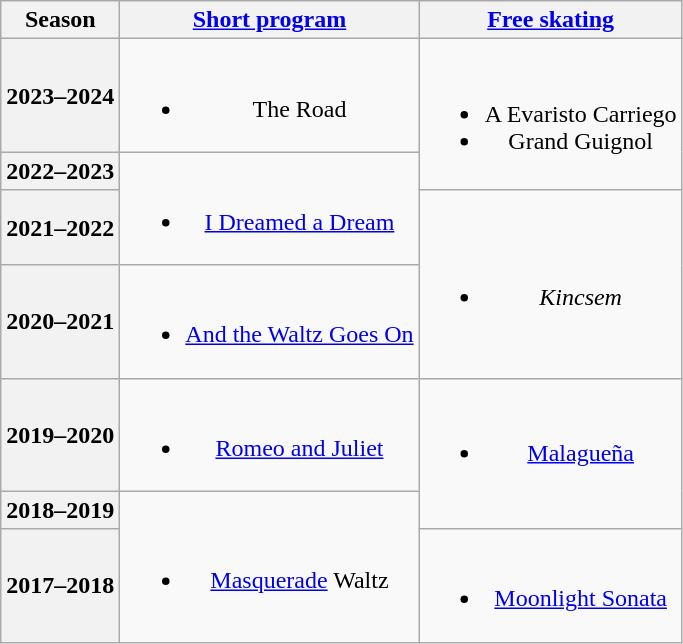<table class="wikitable" style="text-align:center">
<tr>
<th>Season</th>
<th><a href='#'>Short program</a></th>
<th><a href='#'>Free skating</a></th>
</tr>
<tr>
<th>2023–2024 <br> </th>
<td><br><ul><li>The Road <br></li></ul></td>
<td rowspan=2><br><ul><li>A Evaristo Carriego<br></li><li>Grand Guignol<br></li></ul></td>
</tr>
<tr>
<th>2022–2023 <br> </th>
<td rowspan=2><br><ul><li><a href='#'>I Dreamed a Dream</a><br></li></ul></td>
</tr>
<tr>
<th>2021–2022 <br> </th>
<td rowspan=2><br><ul><li><em>Kincsem</em><br></li></ul></td>
</tr>
<tr>
<th>2020–2021 <br> </th>
<td><br><ul><li><a href='#'>And the Waltz Goes On</a><br></li></ul></td>
</tr>
<tr>
<th>2019–2020 <br> </th>
<td><br><ul><li><a href='#'>Romeo and Juliet</a> <br></li></ul></td>
<td rowspan=2><br><ul><li><a href='#'>Malagueña</a> <br><br></li></ul></td>
</tr>
<tr>
<th>2018–2019 <br> </th>
<td rowspan=2><br><ul><li><a href='#'>Masquerade</a> Waltz<br></li></ul></td>
</tr>
<tr>
<th>2017–2018 <br> </th>
<td><br><ul><li><a href='#'>Moonlight Sonata</a> <br></li></ul></td>
</tr>
</table>
